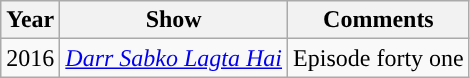<table class="wikitable sortable">
<tr>
<th>Year</th>
<th>Show</th>
<th>Comments</th>
</tr>
<tr>
<td>2016</td>
<td><em><a href='#'>Darr Sabko Lagta Hai</a></em></td>
<td>Episode forty one</td>
</tr>
</table>
